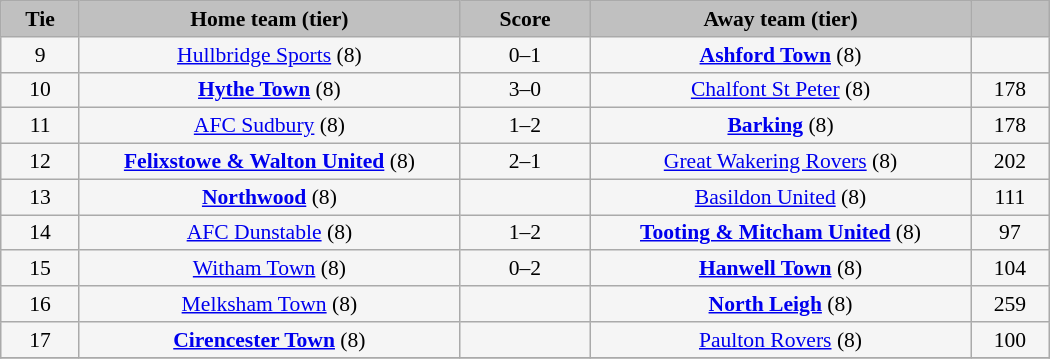<table class="wikitable" style="width: 700px; background:WhiteSmoke; text-align:center; font-size:90%">
<tr>
<td scope="col" style="width:  7.50%; background:silver;"><strong>Tie</strong></td>
<td scope="col" style="width: 36.25%; background:silver;"><strong>Home team (tier)</strong></td>
<td scope="col" style="width: 12.50%; background:silver;"><strong>Score</strong></td>
<td scope="col" style="width: 36.25%; background:silver;"><strong>Away team (tier)</strong></td>
<td scope="col" style="width:  7.50%; background:silver;"><strong></strong></td>
</tr>
<tr>
<td>9</td>
<td><a href='#'>Hullbridge Sports</a> (8)</td>
<td>0–1</td>
<td><strong><a href='#'>Ashford Town</a></strong> (8)</td>
<td></td>
</tr>
<tr>
<td>10</td>
<td><strong><a href='#'>Hythe Town</a></strong> (8)</td>
<td>3–0</td>
<td><a href='#'>Chalfont St Peter</a> (8)</td>
<td>178</td>
</tr>
<tr>
<td>11</td>
<td><a href='#'>AFC Sudbury</a> (8)</td>
<td>1–2</td>
<td><strong><a href='#'>Barking</a></strong> (8)</td>
<td>178</td>
</tr>
<tr>
<td>12</td>
<td><strong><a href='#'>Felixstowe & Walton United</a></strong> (8)</td>
<td>2–1</td>
<td><a href='#'>Great Wakering Rovers</a> (8)</td>
<td>202</td>
</tr>
<tr>
<td>13</td>
<td><strong><a href='#'>Northwood</a></strong> (8)</td>
<td></td>
<td><a href='#'>Basildon United</a> (8)</td>
<td>111</td>
</tr>
<tr>
<td>14</td>
<td><a href='#'>AFC Dunstable</a> (8)</td>
<td>1–2</td>
<td><strong><a href='#'>Tooting & Mitcham United</a></strong> (8)</td>
<td>97</td>
</tr>
<tr>
<td>15</td>
<td><a href='#'>Witham Town</a> (8)</td>
<td>0–2</td>
<td><strong><a href='#'>Hanwell Town</a></strong> (8)</td>
<td>104</td>
</tr>
<tr>
<td>16</td>
<td><a href='#'>Melksham Town</a> (8)</td>
<td></td>
<td><strong><a href='#'>North Leigh</a></strong> (8)</td>
<td>259</td>
</tr>
<tr>
<td>17</td>
<td><strong><a href='#'>Cirencester Town</a></strong> (8)</td>
<td></td>
<td><a href='#'>Paulton Rovers</a> (8)</td>
<td>100</td>
</tr>
<tr>
</tr>
</table>
